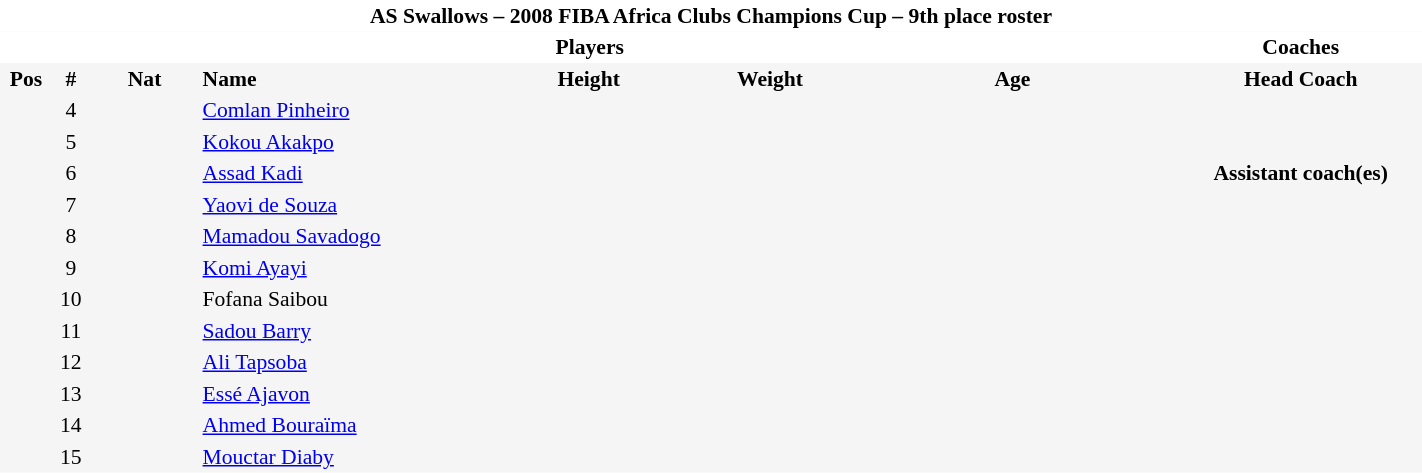<table border=0 cellpadding=2 cellspacing=0  |- bgcolor=#f5f5f5 style="text-align:center; font-size:90%;" width=75%>
<tr>
<td colspan="8" style="background: white; color: black"><strong>AS Swallows – 2008 FIBA Africa Clubs Champions Cup – 9th place roster</strong></td>
</tr>
<tr>
<td colspan="7" style="background: white; color: black"><strong>Players</strong></td>
<td style="background: white; color: black"><strong>Coaches</strong></td>
</tr>
<tr style="background=#f5f5f5; color: black">
<th width=5px>Pos</th>
<th width=5px>#</th>
<th width=50px>Nat</th>
<th width=135px align=left>Name</th>
<th width=100px>Height</th>
<th width=70px>Weight</th>
<th width=160px>Age</th>
<th width=115px>Head Coach</th>
</tr>
<tr>
<td></td>
<td>4</td>
<td></td>
<td align=left><a href='#'>Comlan Pinheiro</a></td>
<td></td>
<td></td>
<td><span></span></td>
<td align=left></td>
</tr>
<tr>
<td></td>
<td>5</td>
<td></td>
<td align=left><a href='#'>Kokou Akakpo</a></td>
<td></td>
<td></td>
<td><span></span></td>
</tr>
<tr>
<td></td>
<td>6</td>
<td></td>
<td align=left><a href='#'>Assad Kadi</a></td>
<td></td>
<td></td>
<td><span></span></td>
<td><strong>Assistant coach(es)</strong></td>
</tr>
<tr>
<td></td>
<td>7</td>
<td></td>
<td align=left><a href='#'>Yaovi de Souza</a></td>
<td></td>
<td></td>
<td><span></span></td>
<td align=left></td>
</tr>
<tr>
<td></td>
<td>8</td>
<td></td>
<td align=left><a href='#'>Mamadou Savadogo</a></td>
<td></td>
<td></td>
<td><span></span></td>
<td align=left></td>
</tr>
<tr>
<td></td>
<td>9</td>
<td></td>
<td align=left><a href='#'>Komi Ayayi</a></td>
<td></td>
<td></td>
<td><span></span></td>
</tr>
<tr>
<td></td>
<td>10</td>
<td></td>
<td align=left>Fofana Saibou</td>
<td></td>
<td></td>
<td><span></span></td>
</tr>
<tr>
<td></td>
<td>11</td>
<td></td>
<td align=left><a href='#'>Sadou Barry</a></td>
<td></td>
<td></td>
<td><span></span></td>
</tr>
<tr>
<td></td>
<td>12</td>
<td></td>
<td align=left><a href='#'>Ali Tapsoba</a></td>
<td></td>
<td></td>
<td><span></span></td>
</tr>
<tr>
<td></td>
<td>13</td>
<td></td>
<td align=left><a href='#'>Essé Ajavon</a></td>
<td></td>
<td></td>
<td><span></span></td>
</tr>
<tr>
<td></td>
<td>14</td>
<td></td>
<td align=left><a href='#'>Ahmed Bouraïma</a></td>
<td></td>
<td></td>
<td><span></span></td>
</tr>
<tr>
<td></td>
<td>15</td>
<td></td>
<td align=left><a href='#'>Mouctar Diaby</a></td>
<td></td>
<td></td>
<td><span></span></td>
</tr>
</table>
